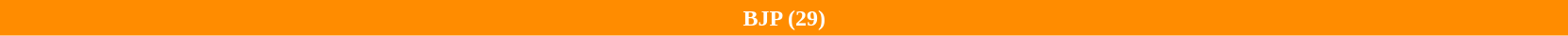<table style="width:88%; text-align:center;">
<tr style="color:white; height:25px;">
<td style="background:DarkOrange; width:100%;"><strong>BJP (29)</strong></td>
</tr>
</table>
